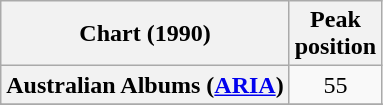<table class="wikitable sortable plainrowheaders" style="text-align:center">
<tr>
<th scope="col">Chart (1990)</th>
<th scope="col">Peak<br>position</th>
</tr>
<tr>
<th scope="row">Australian Albums (<a href='#'>ARIA</a>)</th>
<td>55</td>
</tr>
<tr>
</tr>
<tr>
</tr>
<tr>
</tr>
<tr>
</tr>
<tr>
</tr>
<tr>
</tr>
<tr>
</tr>
</table>
